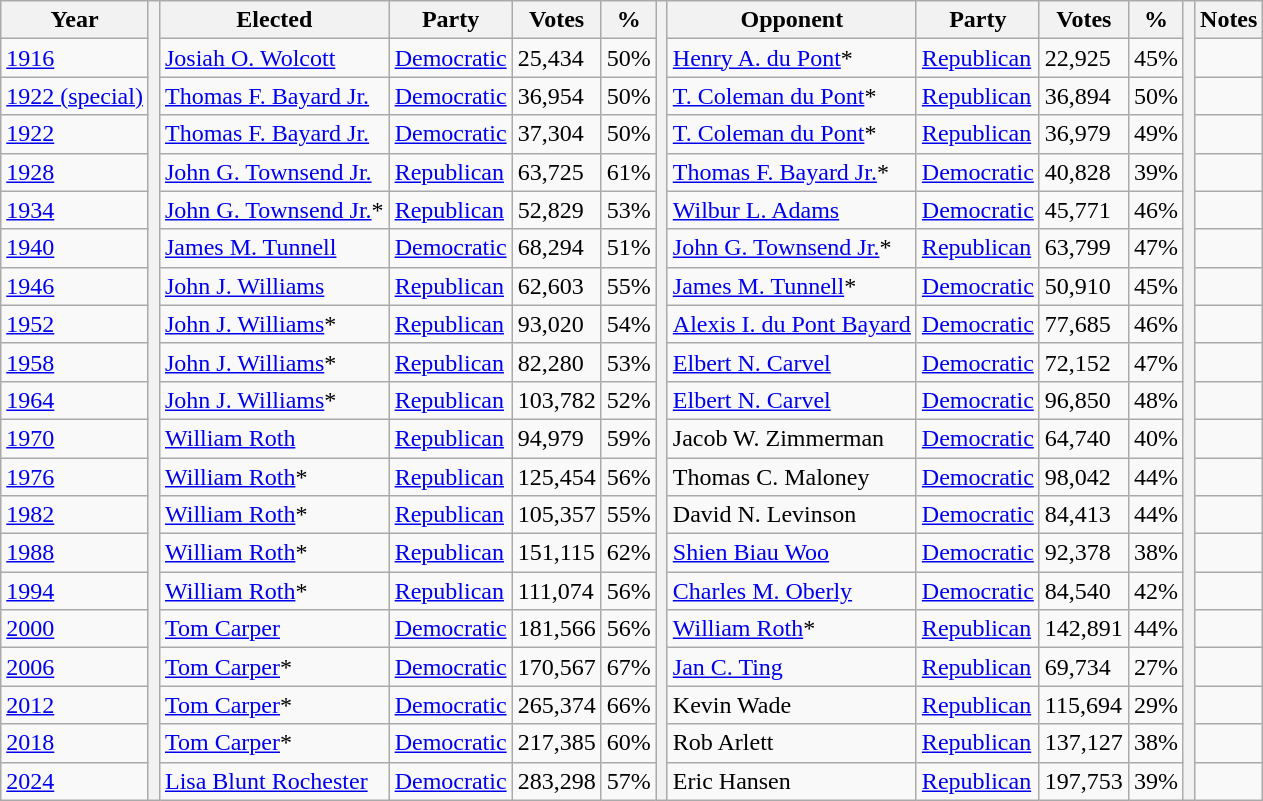<table class=wikitable style="text-align: left">
<tr>
<th>Year</th>
<th rowspan="1000"></th>
<th>Elected</th>
<th>Party</th>
<th>Votes</th>
<th>%</th>
<th rowspan="1000"></th>
<th>Opponent</th>
<th>Party</th>
<th>Votes</th>
<th>%</th>
<th rowspan="1000"></th>
<th>Notes</th>
</tr>
<tr>
<td><a href='#'>1916</a></td>
<td><a href='#'>Josiah O. Wolcott</a></td>
<td><a href='#'>Democratic</a></td>
<td>25,434</td>
<td>50%</td>
<td><a href='#'>Henry A. du Pont</a>*</td>
<td><a href='#'>Republican</a></td>
<td>22,925</td>
<td>45%</td>
<td></td>
</tr>
<tr>
<td><a href='#'>1922 (special)</a></td>
<td><a href='#'>Thomas F. Bayard Jr.</a></td>
<td><a href='#'>Democratic</a></td>
<td>36,954</td>
<td>50%</td>
<td><a href='#'>T. Coleman du Pont</a>*</td>
<td><a href='#'>Republican</a></td>
<td>36,894</td>
<td>50%</td>
<td></td>
</tr>
<tr>
<td><a href='#'>1922</a></td>
<td><a href='#'>Thomas F. Bayard Jr.</a></td>
<td><a href='#'>Democratic</a></td>
<td>37,304</td>
<td>50%</td>
<td><a href='#'>T. Coleman du Pont</a>*</td>
<td><a href='#'>Republican</a></td>
<td>36,979</td>
<td>49%</td>
<td></td>
</tr>
<tr>
<td><a href='#'>1928</a></td>
<td><a href='#'>John G. Townsend Jr.</a></td>
<td><a href='#'>Republican</a></td>
<td>63,725</td>
<td>61%</td>
<td><a href='#'>Thomas F. Bayard Jr.</a>*</td>
<td><a href='#'>Democratic</a></td>
<td>40,828</td>
<td>39%</td>
<td></td>
</tr>
<tr>
<td><a href='#'>1934</a></td>
<td><a href='#'>John G. Townsend Jr.</a>*</td>
<td><a href='#'>Republican</a></td>
<td>52,829</td>
<td>53%</td>
<td><a href='#'>Wilbur L. Adams</a></td>
<td><a href='#'>Democratic</a></td>
<td>45,771</td>
<td>46%</td>
<td></td>
</tr>
<tr>
<td><a href='#'>1940</a></td>
<td><a href='#'>James M. Tunnell</a></td>
<td><a href='#'>Democratic</a></td>
<td>68,294</td>
<td>51%</td>
<td><a href='#'>John G. Townsend Jr.</a>*</td>
<td><a href='#'>Republican</a></td>
<td>63,799</td>
<td>47%</td>
<td></td>
</tr>
<tr>
<td><a href='#'>1946</a></td>
<td><a href='#'>John J. Williams</a></td>
<td><a href='#'>Republican</a></td>
<td>62,603</td>
<td>55%</td>
<td><a href='#'>James M. Tunnell</a>*</td>
<td><a href='#'>Democratic</a></td>
<td>50,910</td>
<td>45%</td>
<td></td>
</tr>
<tr>
<td><a href='#'>1952</a></td>
<td><a href='#'>John J. Williams</a>*</td>
<td><a href='#'>Republican</a></td>
<td>93,020</td>
<td>54%</td>
<td><a href='#'>Alexis I. du Pont Bayard</a></td>
<td><a href='#'>Democratic</a></td>
<td>77,685</td>
<td>46%</td>
<td></td>
</tr>
<tr>
<td><a href='#'>1958</a></td>
<td><a href='#'>John J. Williams</a>*</td>
<td><a href='#'>Republican</a></td>
<td>82,280</td>
<td>53%</td>
<td><a href='#'>Elbert N. Carvel</a></td>
<td><a href='#'>Democratic</a></td>
<td>72,152</td>
<td>47%</td>
<td></td>
</tr>
<tr>
<td><a href='#'>1964</a></td>
<td><a href='#'>John J. Williams</a>*</td>
<td><a href='#'>Republican</a></td>
<td>103,782</td>
<td>52%</td>
<td><a href='#'>Elbert N. Carvel</a></td>
<td><a href='#'>Democratic</a></td>
<td>96,850</td>
<td>48%</td>
<td></td>
</tr>
<tr>
<td><a href='#'>1970</a></td>
<td><a href='#'>William Roth</a></td>
<td><a href='#'>Republican</a></td>
<td>94,979</td>
<td>59%</td>
<td>Jacob W. Zimmerman</td>
<td><a href='#'>Democratic</a></td>
<td>64,740</td>
<td>40%</td>
<td></td>
</tr>
<tr>
<td><a href='#'>1976</a></td>
<td><a href='#'>William Roth</a>*</td>
<td><a href='#'>Republican</a></td>
<td>125,454</td>
<td>56%</td>
<td>Thomas C. Maloney</td>
<td><a href='#'>Democratic</a></td>
<td>98,042</td>
<td>44%</td>
<td></td>
</tr>
<tr>
<td><a href='#'>1982</a></td>
<td><a href='#'>William Roth</a>*</td>
<td><a href='#'>Republican</a></td>
<td>105,357</td>
<td>55%</td>
<td>David N. Levinson</td>
<td><a href='#'>Democratic</a></td>
<td>84,413</td>
<td>44%</td>
<td></td>
</tr>
<tr>
<td><a href='#'>1988</a></td>
<td><a href='#'>William Roth</a>*</td>
<td><a href='#'>Republican</a></td>
<td>151,115</td>
<td>62%</td>
<td><a href='#'>Shien Biau Woo</a></td>
<td><a href='#'>Democratic</a></td>
<td>92,378</td>
<td>38%</td>
<td></td>
</tr>
<tr>
<td><a href='#'>1994</a></td>
<td><a href='#'>William Roth</a>*</td>
<td><a href='#'>Republican</a></td>
<td>111,074</td>
<td>56%</td>
<td><a href='#'>Charles M. Oberly</a></td>
<td><a href='#'>Democratic</a></td>
<td>84,540</td>
<td>42%</td>
<td></td>
</tr>
<tr>
<td><a href='#'>2000</a></td>
<td><a href='#'>Tom Carper</a></td>
<td><a href='#'>Democratic</a></td>
<td>181,566</td>
<td>56%</td>
<td><a href='#'>William Roth</a>*</td>
<td><a href='#'>Republican</a></td>
<td>142,891</td>
<td>44%</td>
<td></td>
</tr>
<tr>
<td><a href='#'>2006</a></td>
<td><a href='#'>Tom Carper</a>*</td>
<td><a href='#'>Democratic</a></td>
<td>170,567</td>
<td>67%</td>
<td><a href='#'>Jan C. Ting</a></td>
<td><a href='#'>Republican</a></td>
<td>69,734</td>
<td>27%</td>
<td></td>
</tr>
<tr>
<td><a href='#'>2012</a></td>
<td><a href='#'>Tom Carper</a>*</td>
<td><a href='#'>Democratic</a></td>
<td>265,374</td>
<td>66%</td>
<td>Kevin Wade</td>
<td><a href='#'>Republican</a></td>
<td>115,694</td>
<td>29%</td>
<td></td>
</tr>
<tr>
<td><a href='#'>2018</a></td>
<td><a href='#'>Tom Carper</a>*</td>
<td><a href='#'>Democratic</a></td>
<td>217,385</td>
<td>60%</td>
<td>Rob Arlett</td>
<td><a href='#'>Republican</a></td>
<td>137,127</td>
<td>38%</td>
<td></td>
</tr>
<tr>
<td><a href='#'>2024</a></td>
<td><a href='#'>Lisa Blunt Rochester</a></td>
<td><a href='#'>Democratic</a></td>
<td>283,298</td>
<td>57%</td>
<td>Eric Hansen</td>
<td><a href='#'>Republican</a></td>
<td>197,753</td>
<td>39%</td>
<td></td>
</tr>
</table>
